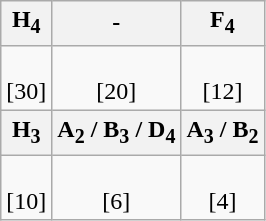<table class="wikitable">
<tr align=center>
<th>H<sub>4</sub></th>
<th>-</th>
<th>F<sub>4</sub></th>
</tr>
<tr align=center>
<td><br>[30]</td>
<td><br>[20]</td>
<td><br>[12]</td>
</tr>
<tr align=center>
<th>H<sub>3</sub></th>
<th>A<sub>2</sub> / B<sub>3</sub> / D<sub>4</sub></th>
<th>A<sub>3</sub> / B<sub>2</sub></th>
</tr>
<tr align=center>
<td><br>[10]</td>
<td><br>[6]</td>
<td><br>[4]</td>
</tr>
</table>
